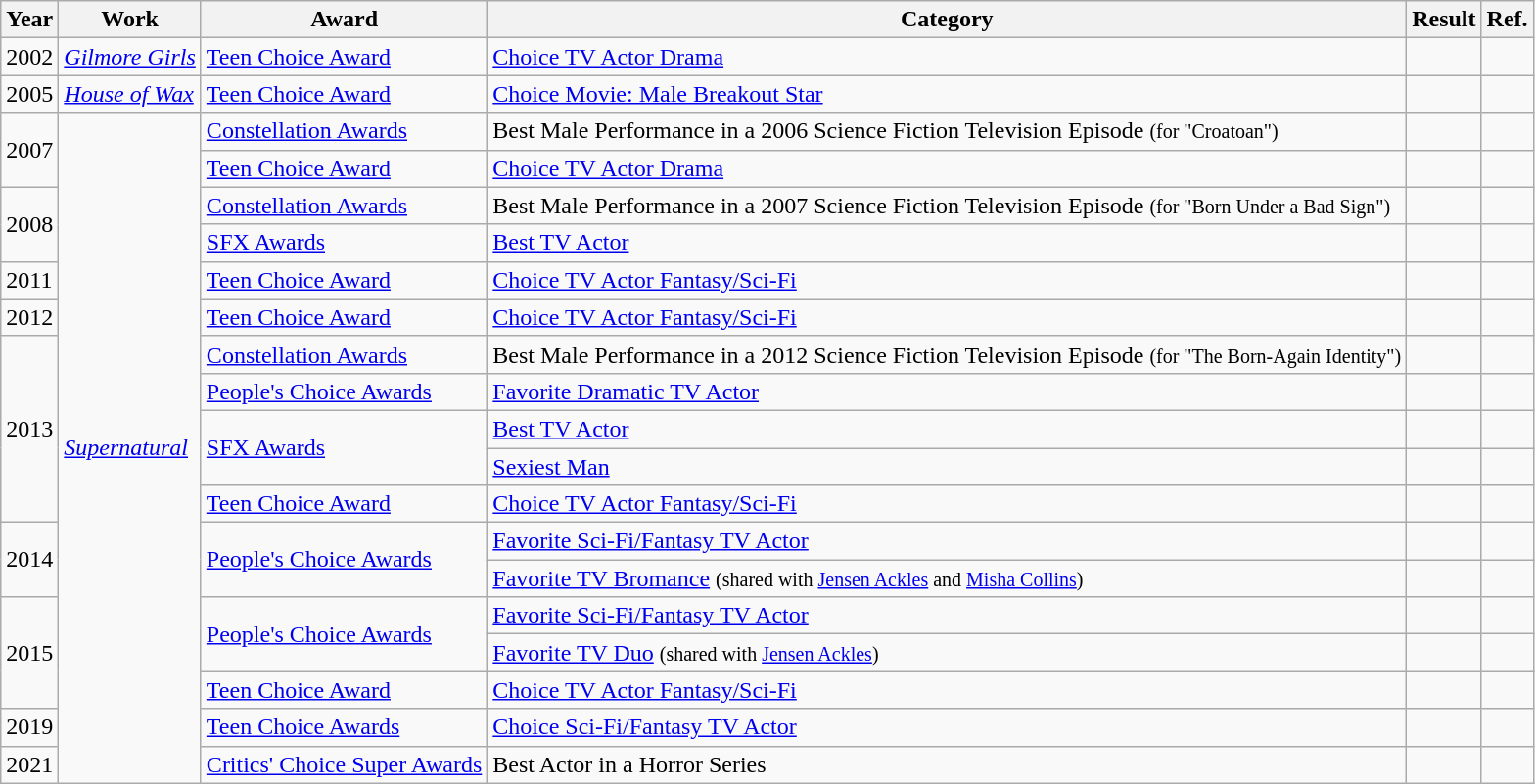<table class="wikitable sortable">
<tr>
<th>Year</th>
<th>Work</th>
<th>Award</th>
<th>Category</th>
<th>Result</th>
<th class="unsortable">Ref.</th>
</tr>
<tr>
<td>2002</td>
<td><em><a href='#'>Gilmore Girls</a></em></td>
<td><a href='#'>Teen Choice Award</a></td>
<td><a href='#'>Choice TV Actor Drama</a></td>
<td></td>
<td></td>
</tr>
<tr>
<td>2005</td>
<td><em><a href='#'>House of Wax</a></em></td>
<td><a href='#'>Teen Choice Award</a></td>
<td><a href='#'>Choice Movie: Male Breakout Star</a></td>
<td></td>
<td></td>
</tr>
<tr>
<td rowspan=2>2007</td>
<td rowspan=18><em><a href='#'>Supernatural</a></em></td>
<td><a href='#'>Constellation Awards</a></td>
<td>Best Male Performance in a 2006 Science Fiction Television Episode <small>(for "Croatoan")</small></td>
<td></td>
<td></td>
</tr>
<tr>
<td><a href='#'>Teen Choice Award</a></td>
<td><a href='#'>Choice TV Actor Drama</a></td>
<td></td>
<td></td>
</tr>
<tr>
<td rowspan=2>2008</td>
<td><a href='#'>Constellation Awards</a></td>
<td>Best Male Performance in a 2007 Science Fiction Television Episode <small>(for "Born Under a Bad Sign")</small></td>
<td></td>
<td></td>
</tr>
<tr>
<td><a href='#'>SFX Awards</a></td>
<td><a href='#'>Best TV Actor</a></td>
<td></td>
<td></td>
</tr>
<tr>
<td>2011</td>
<td><a href='#'>Teen Choice Award</a></td>
<td><a href='#'>Choice TV Actor Fantasy/Sci-Fi</a></td>
<td></td>
<td></td>
</tr>
<tr>
<td>2012</td>
<td><a href='#'>Teen Choice Award</a></td>
<td><a href='#'>Choice TV Actor Fantasy/Sci-Fi</a></td>
<td></td>
<td></td>
</tr>
<tr>
<td rowspan=5>2013</td>
<td><a href='#'>Constellation Awards</a></td>
<td>Best Male Performance in a 2012 Science Fiction Television Episode <small>(for "The Born-Again Identity")</small></td>
<td></td>
<td></td>
</tr>
<tr>
<td><a href='#'>People's Choice Awards</a></td>
<td><a href='#'>Favorite Dramatic TV Actor</a></td>
<td></td>
<td></td>
</tr>
<tr>
<td rowspan=2><a href='#'>SFX Awards</a></td>
<td><a href='#'>Best TV Actor</a></td>
<td></td>
<td></td>
</tr>
<tr>
<td><a href='#'>Sexiest Man</a></td>
<td></td>
<td></td>
</tr>
<tr>
<td><a href='#'>Teen Choice Award</a></td>
<td><a href='#'>Choice TV Actor Fantasy/Sci-Fi</a></td>
<td></td>
<td></td>
</tr>
<tr>
<td rowspan=2>2014</td>
<td rowspan=2><a href='#'>People's Choice Awards</a></td>
<td><a href='#'>Favorite Sci-Fi/Fantasy TV Actor</a></td>
<td></td>
<td></td>
</tr>
<tr>
<td><a href='#'>Favorite TV Bromance</a> <small>(shared with <a href='#'>Jensen Ackles</a> and <a href='#'>Misha Collins</a>)</small></td>
<td></td>
<td style="text-align:center;"></td>
</tr>
<tr>
<td rowspan=3>2015</td>
<td rowspan=2><a href='#'>People's Choice Awards</a></td>
<td><a href='#'>Favorite Sci-Fi/Fantasy TV Actor</a></td>
<td></td>
<td></td>
</tr>
<tr>
<td><a href='#'>Favorite TV Duo</a> <small>(shared with <a href='#'>Jensen Ackles</a>)</small></td>
<td></td>
<td></td>
</tr>
<tr>
<td><a href='#'>Teen Choice Award</a></td>
<td><a href='#'>Choice TV Actor Fantasy/Sci-Fi</a></td>
<td></td>
<td></td>
</tr>
<tr>
<td>2019</td>
<td><a href='#'>Teen Choice Awards</a></td>
<td><a href='#'>Choice Sci-Fi/Fantasy TV Actor</a></td>
<td></td>
<td style="text-align:center;"></td>
</tr>
<tr>
<td>2021</td>
<td><a href='#'>Critics' Choice Super Awards</a></td>
<td>Best Actor in a Horror Series</td>
<td></td>
<td style="text-align:center;"></td>
</tr>
</table>
